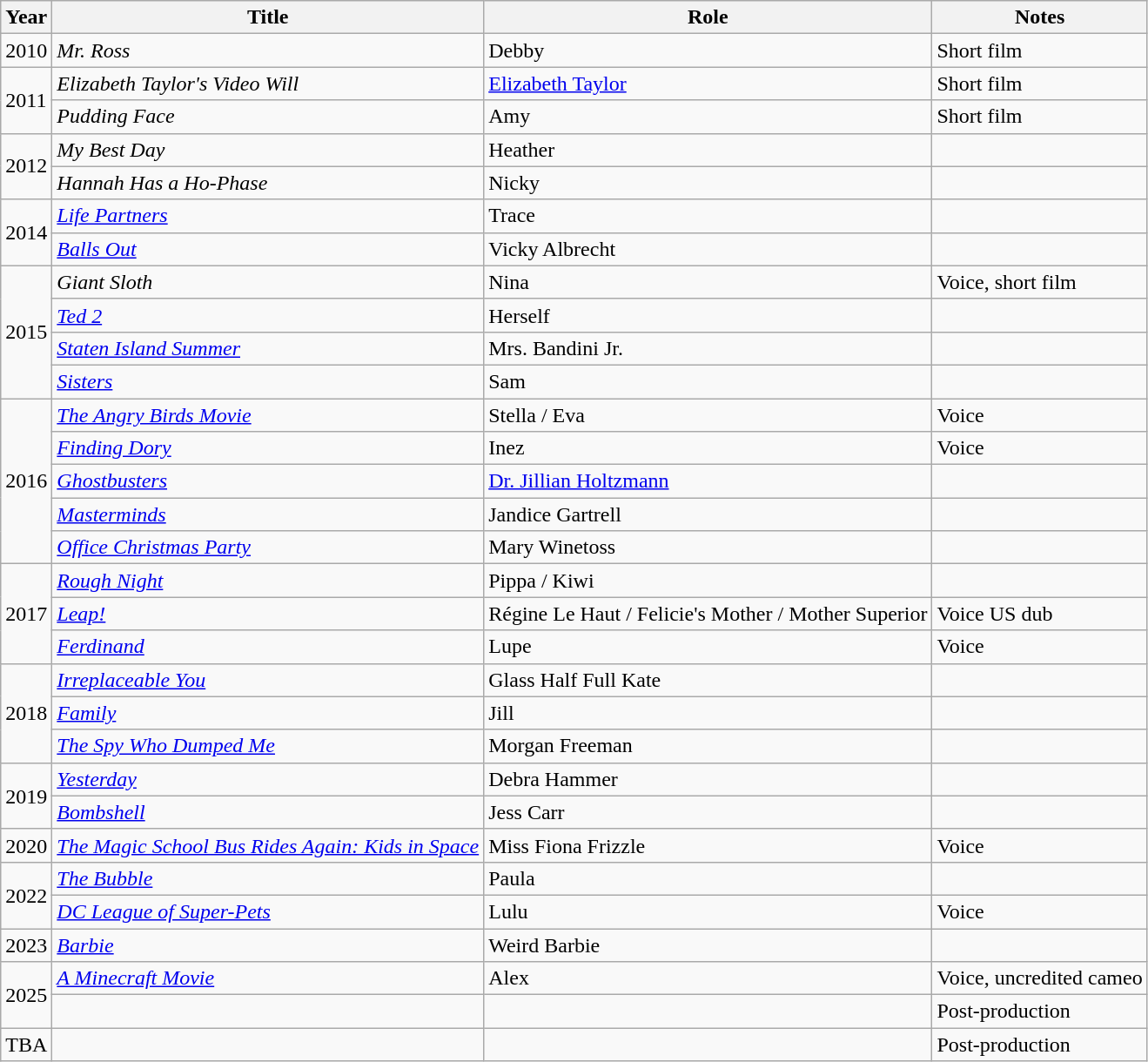<table class="wikitable sortable">
<tr>
<th>Year</th>
<th>Title</th>
<th>Role</th>
<th class=unsortable>Notes</th>
</tr>
<tr>
<td>2010</td>
<td><em>Mr. Ross</em></td>
<td>Debby</td>
<td>Short film</td>
</tr>
<tr>
<td rowspan=2>2011</td>
<td><em>Elizabeth Taylor's Video Will</em></td>
<td><a href='#'>Elizabeth Taylor</a></td>
<td>Short film</td>
</tr>
<tr>
<td><em>Pudding Face</em></td>
<td>Amy</td>
<td>Short film</td>
</tr>
<tr>
<td rowspan=2>2012</td>
<td><em>My Best Day</em></td>
<td>Heather</td>
<td></td>
</tr>
<tr>
<td><em>Hannah Has a Ho-Phase</em></td>
<td>Nicky</td>
<td></td>
</tr>
<tr>
<td rowspan=2>2014</td>
<td><em><a href='#'>Life Partners</a></em></td>
<td>Trace</td>
<td></td>
</tr>
<tr>
<td><em><a href='#'>Balls Out</a></em></td>
<td>Vicky Albrecht</td>
<td></td>
</tr>
<tr>
<td rowspan=4>2015</td>
<td><em>Giant Sloth</em></td>
<td>Nina</td>
<td>Voice, short film</td>
</tr>
<tr>
<td><em><a href='#'>Ted 2</a></em></td>
<td>Herself</td>
<td></td>
</tr>
<tr>
<td><em><a href='#'>Staten Island Summer</a></em></td>
<td>Mrs. Bandini Jr.</td>
<td></td>
</tr>
<tr>
<td><em><a href='#'>Sisters</a></em></td>
<td>Sam</td>
<td></td>
</tr>
<tr>
<td rowspan=5>2016</td>
<td><em><a href='#'>The Angry Birds Movie</a></em></td>
<td>Stella / Eva</td>
<td>Voice</td>
</tr>
<tr>
<td><em><a href='#'>Finding Dory</a></em></td>
<td>Inez</td>
<td>Voice</td>
</tr>
<tr>
<td><em><a href='#'>Ghostbusters</a></em></td>
<td><a href='#'>Dr. Jillian Holtzmann</a></td>
<td></td>
</tr>
<tr>
<td><em><a href='#'>Masterminds</a></em></td>
<td>Jandice Gartrell</td>
<td></td>
</tr>
<tr>
<td><em><a href='#'>Office Christmas Party</a></em></td>
<td>Mary Winetoss</td>
<td></td>
</tr>
<tr>
<td rowspan=3>2017</td>
<td><em><a href='#'>Rough Night</a></em></td>
<td>Pippa / Kiwi</td>
<td></td>
</tr>
<tr>
<td><em><a href='#'>Leap!</a></em></td>
<td>Régine Le Haut / Felicie's Mother / Mother Superior</td>
<td>Voice US dub</td>
</tr>
<tr>
<td><em><a href='#'>Ferdinand</a></em></td>
<td>Lupe</td>
<td>Voice</td>
</tr>
<tr>
<td rowspan=3>2018</td>
<td><em><a href='#'>Irreplaceable You</a></em></td>
<td>Glass Half Full Kate</td>
<td></td>
</tr>
<tr>
<td><em><a href='#'>Family</a></em></td>
<td>Jill</td>
<td></td>
</tr>
<tr>
<td><em><a href='#'>The Spy Who Dumped Me</a></em></td>
<td>Morgan Freeman</td>
<td></td>
</tr>
<tr>
<td rowspan=2>2019</td>
<td><em><a href='#'>Yesterday</a></em></td>
<td>Debra Hammer</td>
<td></td>
</tr>
<tr>
<td><em><a href='#'>Bombshell</a></em></td>
<td>Jess Carr</td>
<td></td>
</tr>
<tr>
<td>2020</td>
<td><em><a href='#'>The Magic School Bus Rides Again: Kids in Space</a></em></td>
<td>Miss Fiona Frizzle</td>
<td>Voice</td>
</tr>
<tr>
<td rowspan=2>2022</td>
<td><em><a href='#'>The Bubble</a></em></td>
<td>Paula</td>
<td></td>
</tr>
<tr>
<td><em><a href='#'>DC League of Super-Pets</a></em></td>
<td>Lulu</td>
<td>Voice</td>
</tr>
<tr>
<td>2023</td>
<td><em><a href='#'>Barbie</a></em></td>
<td>Weird Barbie</td>
<td></td>
</tr>
<tr>
<td rowspan=2>2025</td>
<td><em><a href='#'>A Minecraft Movie</a></em></td>
<td>Alex</td>
<td>Voice, uncredited cameo</td>
</tr>
<tr>
<td></td>
<td></td>
<td>Post-production</td>
</tr>
<tr>
<td>TBA</td>
<td></td>
<td></td>
<td>Post-production</td>
</tr>
</table>
